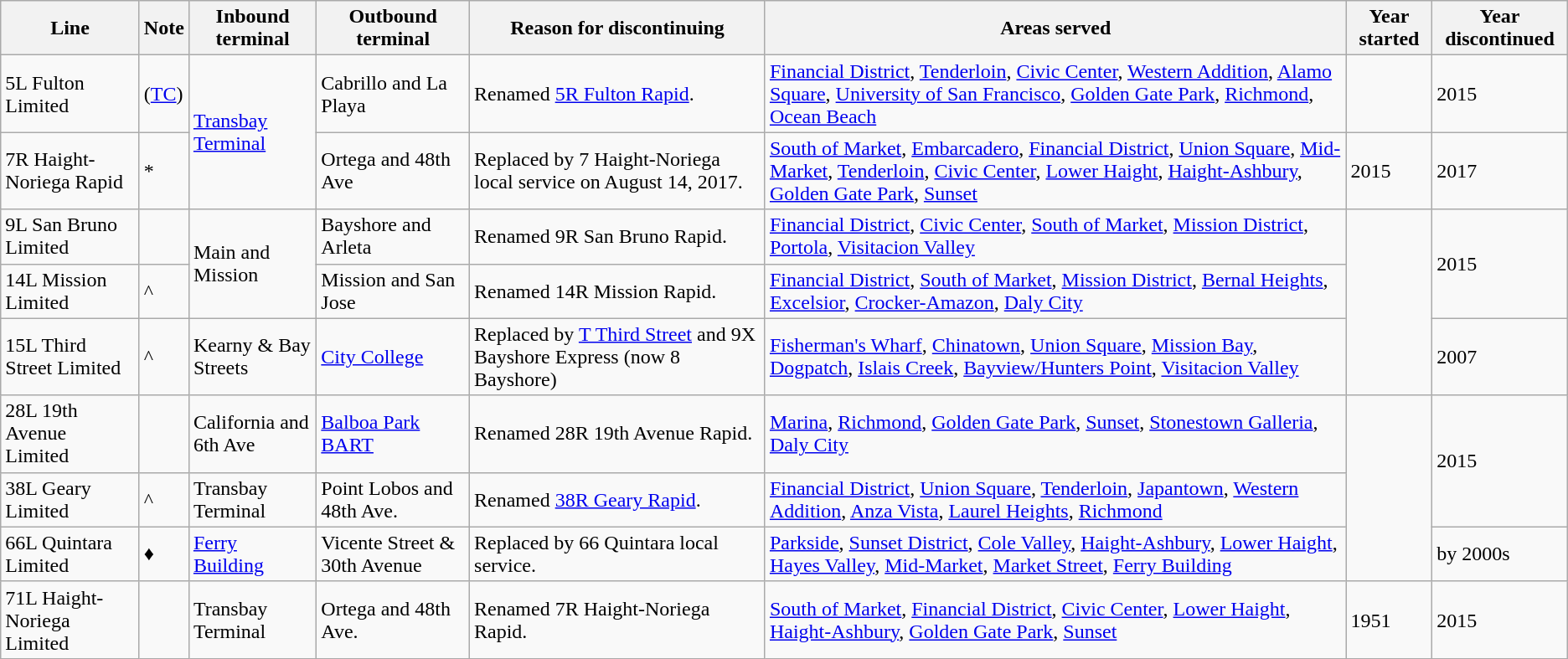<table class="wikitable sortable">
<tr>
<th>Line</th>
<th>Note</th>
<th>Inbound terminal</th>
<th>Outbound terminal</th>
<th class=unsortable>Reason for discontinuing</th>
<th class=unsortable>Areas served</th>
<th>Year started</th>
<th>Year discontinued</th>
</tr>
<tr>
<td>5L Fulton Limited</td>
<td>(<a href='#'>TC</a>)</td>
<td rowspan="2"><a href='#'>Transbay Terminal</a></td>
<td>Cabrillo and La Playa</td>
<td>Renamed <a href='#'>5R Fulton Rapid</a>.</td>
<td><a href='#'>Financial District</a>, <a href='#'>Tenderloin</a>, <a href='#'>Civic Center</a>, <a href='#'>Western Addition</a>, <a href='#'>Alamo Square</a>, <a href='#'>University of San Francisco</a>, <a href='#'>Golden Gate Park</a>, <a href='#'>Richmond</a>, <a href='#'>Ocean Beach</a></td>
<td></td>
<td>2015</td>
</tr>
<tr>
<td>7R Haight-Noriega Rapid</td>
<td>*</td>
<td>Ortega and 48th Ave</td>
<td>Replaced by 7 Haight-Noriega local service on August 14, 2017.</td>
<td><a href='#'>South of Market</a>, <a href='#'>Embarcadero</a>, <a href='#'>Financial District</a>, <a href='#'>Union Square</a>, <a href='#'>Mid-Market</a>, <a href='#'>Tenderloin</a>, <a href='#'>Civic Center</a>, <a href='#'>Lower Haight</a>, <a href='#'>Haight-Ashbury</a>, <a href='#'>Golden Gate Park</a>, <a href='#'>Sunset</a></td>
<td>2015</td>
<td>2017</td>
</tr>
<tr>
<td>9L San Bruno Limited</td>
<td></td>
<td rowspan="2">Main and Mission</td>
<td>Bayshore and Arleta</td>
<td>Renamed 9R San Bruno Rapid.</td>
<td><a href='#'>Financial District</a>, <a href='#'>Civic Center</a>, <a href='#'>South of Market</a>, <a href='#'>Mission District</a>, <a href='#'>Portola</a>, <a href='#'>Visitacion Valley</a></td>
<td rowspan="3"></td>
<td rowspan="2">2015</td>
</tr>
<tr>
<td>14L Mission Limited</td>
<td>^</td>
<td>Mission and San Jose</td>
<td>Renamed 14R Mission Rapid.</td>
<td><a href='#'>Financial District</a>, <a href='#'>South of Market</a>, <a href='#'>Mission District</a>, <a href='#'>Bernal Heights</a>, <a href='#'>Excelsior</a>, <a href='#'>Crocker-Amazon</a>, <a href='#'>Daly City</a></td>
</tr>
<tr>
<td>15L Third Street Limited</td>
<td>^</td>
<td>Kearny & Bay Streets</td>
<td><a href='#'>City College</a></td>
<td>Replaced by <a href='#'>T Third Street</a> and 9X Bayshore Express (now 8 Bayshore)</td>
<td><a href='#'>Fisherman's Wharf</a>, <a href='#'>Chinatown</a>, <a href='#'>Union Square</a>, <a href='#'>Mission Bay</a>, <a href='#'>Dogpatch</a>, <a href='#'>Islais Creek</a>, <a href='#'>Bayview/Hunters Point</a>, <a href='#'>Visitacion Valley</a></td>
<td>2007</td>
</tr>
<tr>
<td>28L 19th Avenue Limited</td>
<td></td>
<td>California and 6th Ave</td>
<td><a href='#'>Balboa Park BART</a></td>
<td>Renamed 28R 19th Avenue Rapid.</td>
<td><a href='#'>Marina</a>, <a href='#'>Richmond</a>, <a href='#'>Golden Gate Park</a>, <a href='#'>Sunset</a>, <a href='#'>Stonestown Galleria</a>, <a href='#'>Daly City</a></td>
<td rowspan="3"></td>
<td rowspan="2">2015</td>
</tr>
<tr>
<td>38L Geary Limited</td>
<td>^</td>
<td>Transbay Terminal</td>
<td>Point Lobos and 48th Ave.</td>
<td>Renamed <a href='#'>38R Geary Rapid</a>.</td>
<td><a href='#'>Financial District</a>, <a href='#'>Union Square</a>, <a href='#'>Tenderloin</a>, <a href='#'>Japantown</a>, <a href='#'>Western Addition</a>, <a href='#'>Anza Vista</a>, <a href='#'>Laurel Heights</a>, <a href='#'>Richmond</a></td>
</tr>
<tr>
<td>66L Quintara Limited</td>
<td>♦</td>
<td><a href='#'>Ferry Building</a></td>
<td>Vicente Street & 30th Avenue</td>
<td>Replaced by 66 Quintara local service.</td>
<td><a href='#'>Parkside</a>, <a href='#'>Sunset District</a>, <a href='#'>Cole Valley</a>, <a href='#'>Haight-Ashbury</a>, <a href='#'>Lower Haight</a>, <a href='#'>Hayes Valley</a>, <a href='#'>Mid-Market</a>, <a href='#'>Market Street</a>, <a href='#'>Ferry Building</a></td>
<td>by 2000s</td>
</tr>
<tr>
<td>71L Haight-Noriega Limited</td>
<td></td>
<td>Transbay Terminal</td>
<td>Ortega and 48th Ave.</td>
<td>Renamed 7R Haight-Noriega Rapid.</td>
<td><a href='#'>South of Market</a>, <a href='#'>Financial District</a>, <a href='#'>Civic Center</a>, <a href='#'>Lower Haight</a>, <a href='#'>Haight-Ashbury</a>, <a href='#'>Golden Gate Park</a>, <a href='#'>Sunset</a></td>
<td>1951</td>
<td>2015</td>
</tr>
</table>
